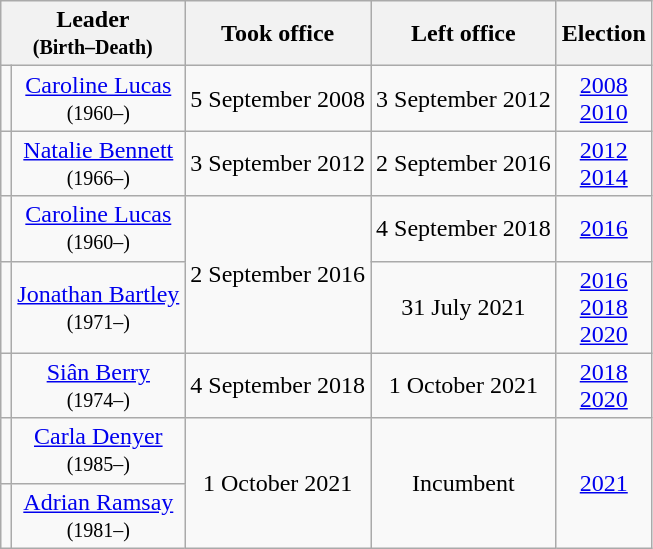<table class="wikitable" style="text-align:center">
<tr>
<th colspan="2">Leader<br><small>(Birth–Death)</small></th>
<th>Took office</th>
<th>Left office</th>
<th>Election</th>
</tr>
<tr>
<td></td>
<td><a href='#'>Caroline Lucas</a><br><small>(1960–)</small></td>
<td>5 September 2008</td>
<td>3 September 2012</td>
<td><a href='#'>2008</a><br><a href='#'>2010</a></td>
</tr>
<tr>
<td></td>
<td><a href='#'>Natalie Bennett</a><br><small>(1966–)</small></td>
<td>3 September 2012</td>
<td>2 September 2016</td>
<td><a href='#'>2012</a><br><a href='#'>2014</a></td>
</tr>
<tr>
<td></td>
<td><a href='#'>Caroline Lucas</a><br><small>(1960–)</small></td>
<td rowspan="2">2 September 2016</td>
<td>4 September 2018</td>
<td><a href='#'>2016</a></td>
</tr>
<tr>
<td></td>
<td><a href='#'>Jonathan Bartley</a><br><small>(1971–)</small></td>
<td>31 July 2021</td>
<td><a href='#'>2016</a><br><a href='#'>2018</a><br><a href='#'>2020</a></td>
</tr>
<tr>
<td></td>
<td><a href='#'>Siân Berry</a><br><small>(1974–)</small></td>
<td>4 September 2018</td>
<td>1 October 2021</td>
<td><a href='#'>2018</a><br><a href='#'>2020</a></td>
</tr>
<tr>
<td></td>
<td><a href='#'>Carla Denyer</a><br><small>(1985–)</small></td>
<td rowspan="2">1 October 2021</td>
<td rowspan="2">Incumbent</td>
<td rowspan="2"><a href='#'>2021</a></td>
</tr>
<tr>
<td></td>
<td><a href='#'>Adrian Ramsay</a><br><small>(1981–)</small></td>
</tr>
</table>
